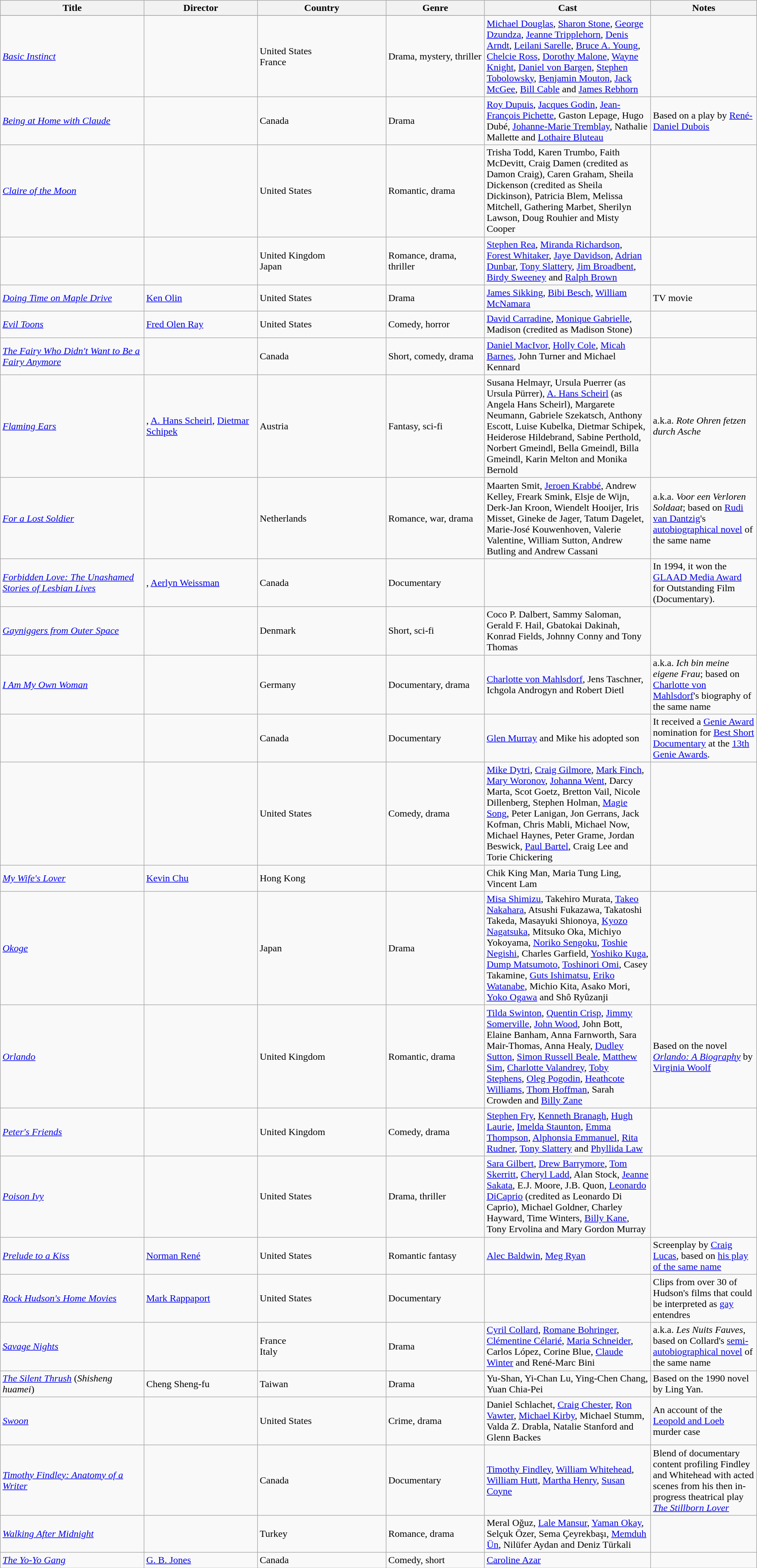<table class="wikitable sortable">
<tr>
<th width="19%">Title</th>
<th width="15%">Director</th>
<th width="17%">Country</th>
<th width="13%">Genre</th>
<th width="22%">Cast</th>
<th width="36%">Notes</th>
</tr>
<tr valign="top">
</tr>
<tr>
<td><em><a href='#'>Basic Instinct</a></em></td>
<td></td>
<td>United States<br>France</td>
<td>Drama, mystery, thriller</td>
<td><a href='#'>Michael Douglas</a>, <a href='#'>Sharon Stone</a>, <a href='#'>George Dzundza</a>, <a href='#'>Jeanne Tripplehorn</a>, <a href='#'>Denis Arndt</a>, <a href='#'>Leilani Sarelle</a>, <a href='#'>Bruce A. Young</a>, <a href='#'>Chelcie Ross</a>, <a href='#'>Dorothy Malone</a>, <a href='#'>Wayne Knight</a>, <a href='#'>Daniel von Bargen</a>, <a href='#'>Stephen Tobolowsky</a>, <a href='#'>Benjamin Mouton</a>, <a href='#'>Jack McGee</a>, <a href='#'>Bill Cable</a> and <a href='#'>James Rebhorn</a></td>
<td></td>
</tr>
<tr>
<td><em><a href='#'>Being at Home with Claude</a></em></td>
<td></td>
<td>Canada</td>
<td>Drama</td>
<td><a href='#'>Roy Dupuis</a>, <a href='#'>Jacques Godin</a>, <a href='#'>Jean-François Pichette</a>, Gaston Lepage, Hugo Dubé, <a href='#'>Johanne-Marie Tremblay</a>, Nathalie Mallette and <a href='#'>Lothaire Bluteau</a></td>
<td>Based on a play by <a href='#'>René-Daniel Dubois</a></td>
</tr>
<tr>
<td><em><a href='#'>Claire of the Moon</a></em></td>
<td></td>
<td>United States</td>
<td>Romantic, drama</td>
<td>Trisha Todd, Karen Trumbo, Faith McDevitt, Craig Damen (credited as Damon Craig), Caren Graham, Sheila Dickenson (credited as Sheila Dickinson), Patricia Blem, Melissa Mitchell, Gathering Marbet, Sherilyn Lawson, Doug Rouhier and Misty Cooper</td>
<td></td>
</tr>
<tr>
<td></td>
<td></td>
<td>United Kingdom<br>Japan</td>
<td>Romance, drama, thriller</td>
<td><a href='#'>Stephen Rea</a>, <a href='#'>Miranda Richardson</a>, <a href='#'>Forest Whitaker</a>, <a href='#'>Jaye Davidson</a>, <a href='#'>Adrian Dunbar</a>, <a href='#'>Tony Slattery</a>, <a href='#'>Jim Broadbent</a>, <a href='#'>Birdy Sweeney</a> and <a href='#'>Ralph Brown</a></td>
<td></td>
</tr>
<tr>
<td><em><a href='#'>Doing Time on Maple Drive</a></em></td>
<td><a href='#'>Ken Olin</a></td>
<td>United States</td>
<td>Drama</td>
<td><a href='#'>James Sikking</a>, <a href='#'>Bibi Besch</a>, <a href='#'>William McNamara</a></td>
<td>TV movie</td>
</tr>
<tr>
<td><em><a href='#'>Evil Toons</a></em></td>
<td><a href='#'>Fred Olen Ray</a></td>
<td>United States</td>
<td>Comedy, horror</td>
<td><a href='#'>David Carradine</a>, <a href='#'>Monique Gabrielle</a>, Madison (credited as Madison Stone)</td>
<td></td>
</tr>
<tr>
<td><em><a href='#'>The Fairy Who Didn't Want to Be a Fairy Anymore</a></em></td>
<td></td>
<td>Canada</td>
<td>Short, comedy, drama</td>
<td><a href='#'>Daniel MacIvor</a>, <a href='#'>Holly Cole</a>, <a href='#'>Micah Barnes</a>, John Turner and Michael Kennard</td>
<td></td>
</tr>
<tr>
<td><em><a href='#'>Flaming Ears</a></em></td>
<td>, <a href='#'>A. Hans Scheirl</a>, <a href='#'>Dietmar Schipek</a></td>
<td>Austria</td>
<td>Fantasy, sci-fi</td>
<td>Susana Helmayr, Ursula Puerrer (as Ursula Pürrer), <a href='#'>A. Hans Scheirl</a> (as Angela Hans Scheirl), Margarete Neumann, Gabriele Szekatsch, Anthony Escott, Luise Kubelka, Dietmar Schipek, Heiderose Hildebrand, Sabine Perthold, Norbert Gmeindl, Bella Gmeindl, Billa Gmeindl, Karin Melton and Monika Bernold</td>
<td>a.k.a. <em>Rote Ohren fetzen durch Asche</em></td>
</tr>
<tr>
<td><em><a href='#'>For a Lost Soldier</a></em></td>
<td></td>
<td>Netherlands</td>
<td>Romance, war, drama</td>
<td>Maarten Smit, <a href='#'>Jeroen Krabbé</a>, Andrew Kelley, Freark Smink, Elsje de Wijn, Derk-Jan Kroon, Wiendelt Hooijer, Iris Misset, Gineke de Jager, Tatum Dagelet, Marie-José Kouwenhoven, Valerie Valentine, William Sutton, Andrew Butling and Andrew Cassani</td>
<td>a.k.a. <em>Voor een Verloren Soldaat</em>; based on <a href='#'>Rudi van Dantzig</a>'s <a href='#'>autobiographical novel</a> of the same name</td>
</tr>
<tr>
<td><em><a href='#'>Forbidden Love: The Unashamed Stories of Lesbian Lives</a></em></td>
<td>, <a href='#'>Aerlyn Weissman</a></td>
<td>Canada</td>
<td>Documentary</td>
<td></td>
<td>In 1994, it won the <a href='#'>GLAAD Media Award</a> for Outstanding Film (Documentary).</td>
</tr>
<tr>
<td><em><a href='#'>Gayniggers from Outer Space</a></em></td>
<td></td>
<td>Denmark</td>
<td>Short, sci-fi</td>
<td>Coco P. Dalbert, Sammy Saloman, Gerald F. Hail, Gbatokai Dakinah, Konrad Fields, Johnny Conny and Tony Thomas</td>
<td></td>
</tr>
<tr>
<td><em><a href='#'>I Am My Own Woman</a></em></td>
<td></td>
<td>Germany</td>
<td>Documentary, drama</td>
<td><a href='#'>Charlotte von Mahlsdorf</a>, Jens Taschner, Ichgola Androgyn and Robert Dietl</td>
<td>a.k.a. <em>Ich bin meine eigene Frau</em>; based on <a href='#'>Charlotte von Mahlsdorf</a>'s biography of the same name</td>
</tr>
<tr>
<td></td>
<td></td>
<td>Canada</td>
<td>Documentary</td>
<td><a href='#'>Glen Murray</a> and Mike his adopted son</td>
<td>It received a <a href='#'>Genie Award</a> nomination for <a href='#'>Best Short Documentary</a> at the <a href='#'>13th Genie Awards</a>.</td>
</tr>
<tr>
<td></td>
<td></td>
<td>United States</td>
<td>Comedy, drama</td>
<td><a href='#'>Mike Dytri</a>, <a href='#'>Craig Gilmore</a>, <a href='#'>Mark Finch</a>, <a href='#'>Mary Woronov</a>, <a href='#'>Johanna Went</a>, Darcy Marta, Scot Goetz, Bretton Vail, Nicole Dillenberg, Stephen Holman, <a href='#'>Magie Song</a>, Peter Lanigan, Jon Gerrans, Jack Kofman, Chris Mabli, Michael Now, Michael Haynes, Peter Grame, Jordan Beswick, <a href='#'>Paul Bartel</a>, Craig Lee and Torie Chickering</td>
<td></td>
</tr>
<tr>
<td><em><a href='#'>My Wife's Lover</a></em></td>
<td><a href='#'>Kevin Chu</a></td>
<td>Hong Kong</td>
<td></td>
<td>Chik King Man, Maria Tung Ling, Vincent Lam</td>
<td></td>
</tr>
<tr>
<td><em><a href='#'>Okoge</a></em></td>
<td></td>
<td>Japan</td>
<td>Drama</td>
<td><a href='#'>Misa Shimizu</a>, Takehiro Murata, <a href='#'>Takeo Nakahara</a>, Atsushi Fukazawa, Takatoshi Takeda, Masayuki Shionoya, <a href='#'>Kyozo Nagatsuka</a>, Mitsuko Oka, Michiyo Yokoyama, <a href='#'>Noriko Sengoku</a>, <a href='#'>Toshie Negishi</a>, Charles Garfield, <a href='#'>Yoshiko Kuga</a>, <a href='#'>Dump Matsumoto</a>, <a href='#'>Toshinori Omi</a>, Casey Takamine, <a href='#'>Guts Ishimatsu</a>, <a href='#'>Eriko Watanabe</a>, Michio Kita, Asako Mori, <a href='#'>Yoko Ogawa</a> and Shô Ryûzanji</td>
<td></td>
</tr>
<tr>
<td><em><a href='#'>Orlando</a></em></td>
<td></td>
<td>United Kingdom</td>
<td>Romantic, drama</td>
<td><a href='#'>Tilda Swinton</a>, <a href='#'>Quentin Crisp</a>, <a href='#'>Jimmy Somerville</a>, <a href='#'>John Wood</a>, John Bott, Elaine Banham, Anna Farnworth, Sara Mair-Thomas, Anna Healy, <a href='#'>Dudley Sutton</a>, <a href='#'>Simon Russell Beale</a>, <a href='#'>Matthew Sim</a>, <a href='#'>Charlotte Valandrey</a>, <a href='#'>Toby Stephens</a>, <a href='#'>Oleg Pogodin</a>, <a href='#'>Heathcote Williams</a>, <a href='#'>Thom Hoffman</a>, Sarah Crowden and <a href='#'>Billy Zane</a></td>
<td>Based on the novel <em><a href='#'>Orlando: A Biography</a></em> by <a href='#'>Virginia Woolf</a></td>
</tr>
<tr>
<td><em><a href='#'>Peter's Friends</a></em></td>
<td></td>
<td>United Kingdom</td>
<td>Comedy, drama</td>
<td><a href='#'>Stephen Fry</a>, <a href='#'>Kenneth Branagh</a>, <a href='#'>Hugh Laurie</a>, <a href='#'>Imelda Staunton</a>, <a href='#'>Emma Thompson</a>, <a href='#'>Alphonsia Emmanuel</a>, <a href='#'>Rita Rudner</a>, <a href='#'>Tony Slattery</a> and <a href='#'>Phyllida Law</a></td>
<td></td>
</tr>
<tr>
<td><em><a href='#'>Poison Ivy</a></em></td>
<td></td>
<td>United States</td>
<td>Drama, thriller</td>
<td><a href='#'>Sara Gilbert</a>, <a href='#'>Drew Barrymore</a>, <a href='#'>Tom Skerritt</a>, <a href='#'>Cheryl Ladd</a>, Alan Stock, <a href='#'>Jeanne Sakata</a>, E.J. Moore, J.B. Quon, <a href='#'>Leonardo DiCaprio</a> (credited as Leonardo Di Caprio), Michael Goldner, Charley Hayward, Time Winters, <a href='#'>Billy Kane</a>, Tony Ervolina and Mary Gordon Murray</td>
<td></td>
</tr>
<tr>
<td><em><a href='#'>Prelude to a Kiss</a></em></td>
<td><a href='#'>Norman René</a></td>
<td>United States</td>
<td>Romantic fantasy</td>
<td><a href='#'>Alec Baldwin</a>, <a href='#'>Meg Ryan</a></td>
<td>Screenplay by <a href='#'>Craig Lucas</a>, based on <a href='#'>his play of the same name</a></td>
</tr>
<tr>
<td><em><a href='#'>Rock Hudson's Home Movies</a></em></td>
<td><a href='#'>Mark Rappaport</a></td>
<td>United States</td>
<td>Documentary</td>
<td></td>
<td>Clips from over 30 of Hudson's films that could be interpreted as <a href='#'>gay</a> entendres</td>
</tr>
<tr>
<td><em><a href='#'>Savage Nights</a></em></td>
<td></td>
<td>France<br>Italy</td>
<td>Drama</td>
<td><a href='#'>Cyril Collard</a>, <a href='#'>Romane Bohringer</a>, <a href='#'>Clémentine Célarié</a>, <a href='#'>Maria Schneider</a>, Carlos López, Corine Blue, <a href='#'>Claude Winter</a> and René-Marc Bini</td>
<td>a.k.a. <em>Les Nuits Fauves</em>, based on Collard's <a href='#'>semi-autobiographical novel</a> of the same name</td>
</tr>
<tr>
<td><em><a href='#'>The Silent Thrush</a></em> (<em>Shisheng huamei</em>)</td>
<td>Cheng Sheng-fu</td>
<td>Taiwan</td>
<td>Drama</td>
<td>Yu-Shan, Yi-Chan Lu, Ying-Chen Chang, Yuan Chia-Pei</td>
<td>Based on the 1990 novel by Ling Yan.</td>
</tr>
<tr>
<td><em><a href='#'>Swoon</a></em></td>
<td></td>
<td>United States</td>
<td>Crime, drama</td>
<td>Daniel Schlachet, <a href='#'>Craig Chester</a>, <a href='#'>Ron Vawter</a>, <a href='#'>Michael Kirby</a>, Michael Stumm, Valda Z. Drabla, Natalie Stanford and Glenn Backes</td>
<td>An account of the <a href='#'>Leopold and Loeb</a> murder case</td>
</tr>
<tr>
<td><em><a href='#'>Timothy Findley: Anatomy of a Writer</a></em></td>
<td></td>
<td>Canada</td>
<td>Documentary</td>
<td><a href='#'>Timothy Findley</a>, <a href='#'>William Whitehead</a>, <a href='#'>William Hutt</a>, <a href='#'>Martha Henry</a>, <a href='#'>Susan Coyne</a></td>
<td>Blend of documentary content profiling Findley and Whitehead with acted scenes from his then in-progress theatrical play <em><a href='#'>The Stillborn Lover</a></em></td>
</tr>
<tr>
<td><em><a href='#'>Walking After Midnight</a></em></td>
<td></td>
<td>Turkey</td>
<td>Romance, drama</td>
<td>Meral Oğuz, <a href='#'>Lale Mansur</a>, <a href='#'>Yaman Okay</a>, Selçuk Özer, Sema Çeyrekbaşı, <a href='#'>Memduh Ün</a>, Nilüfer Aydan and Deniz Türkali</td>
<td></td>
</tr>
<tr>
<td><em><a href='#'>The Yo-Yo Gang</a></em></td>
<td><a href='#'>G. B. Jones</a></td>
<td>Canada</td>
<td>Comedy, short</td>
<td><a href='#'>Caroline Azar</a></td>
<td></td>
</tr>
</table>
